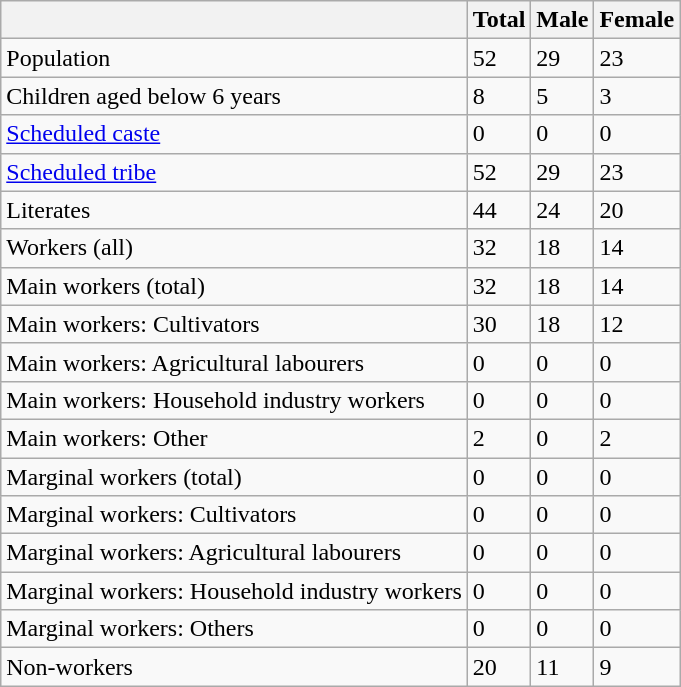<table class="wikitable sortable">
<tr>
<th></th>
<th>Total</th>
<th>Male</th>
<th>Female</th>
</tr>
<tr>
<td>Population</td>
<td>52</td>
<td>29</td>
<td>23</td>
</tr>
<tr>
<td>Children aged below 6 years</td>
<td>8</td>
<td>5</td>
<td>3</td>
</tr>
<tr>
<td><a href='#'>Scheduled caste</a></td>
<td>0</td>
<td>0</td>
<td>0</td>
</tr>
<tr>
<td><a href='#'>Scheduled tribe</a></td>
<td>52</td>
<td>29</td>
<td>23</td>
</tr>
<tr>
<td>Literates</td>
<td>44</td>
<td>24</td>
<td>20</td>
</tr>
<tr>
<td>Workers (all)</td>
<td>32</td>
<td>18</td>
<td>14</td>
</tr>
<tr>
<td>Main workers (total)</td>
<td>32</td>
<td>18</td>
<td>14</td>
</tr>
<tr>
<td>Main workers: Cultivators</td>
<td>30</td>
<td>18</td>
<td>12</td>
</tr>
<tr>
<td>Main workers: Agricultural labourers</td>
<td>0</td>
<td>0</td>
<td>0</td>
</tr>
<tr>
<td>Main workers: Household industry workers</td>
<td>0</td>
<td>0</td>
<td>0</td>
</tr>
<tr>
<td>Main workers: Other</td>
<td>2</td>
<td>0</td>
<td>2</td>
</tr>
<tr>
<td>Marginal workers (total)</td>
<td>0</td>
<td>0</td>
<td>0</td>
</tr>
<tr>
<td>Marginal workers: Cultivators</td>
<td>0</td>
<td>0</td>
<td>0</td>
</tr>
<tr>
<td>Marginal workers: Agricultural labourers</td>
<td>0</td>
<td>0</td>
<td>0</td>
</tr>
<tr>
<td>Marginal workers: Household industry workers</td>
<td>0</td>
<td>0</td>
<td>0</td>
</tr>
<tr>
<td>Marginal workers: Others</td>
<td>0</td>
<td>0</td>
<td>0</td>
</tr>
<tr>
<td>Non-workers</td>
<td>20</td>
<td>11</td>
<td>9</td>
</tr>
</table>
